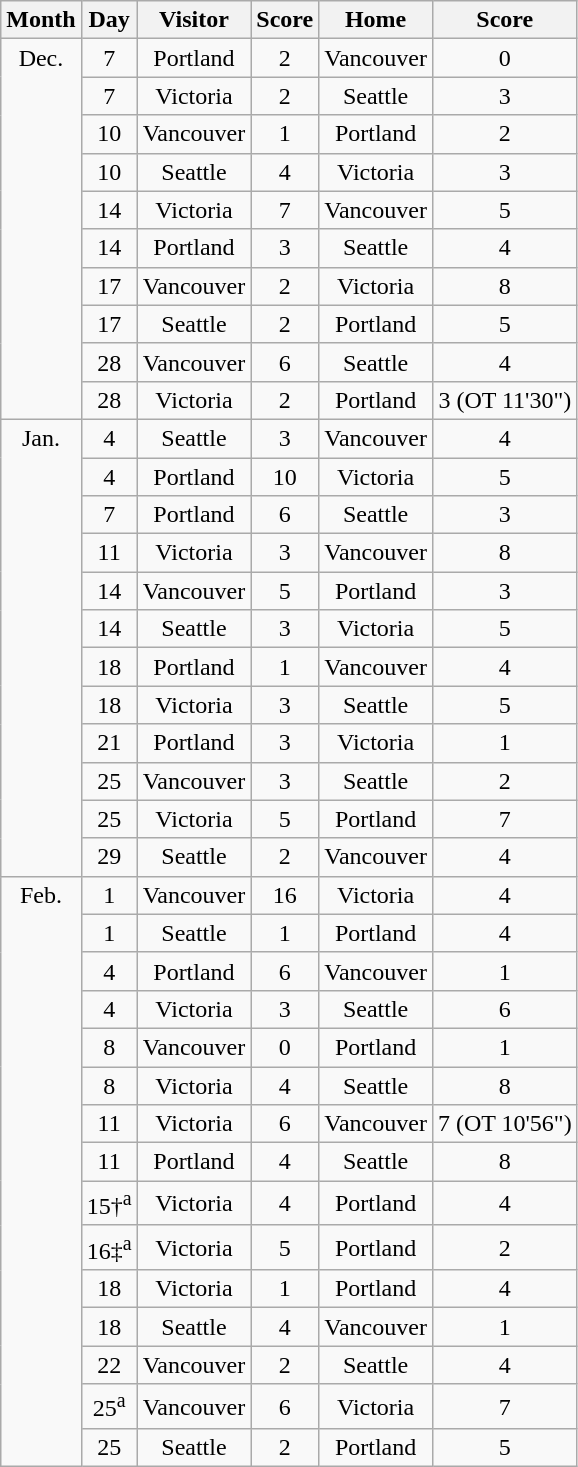<table class="wikitable" style="text-align:center;">
<tr>
<th>Month</th>
<th>Day</th>
<th>Visitor</th>
<th>Score</th>
<th>Home</th>
<th>Score</th>
</tr>
<tr>
<td rowspan=10 valign=top>Dec.</td>
<td>7</td>
<td>Portland</td>
<td>2</td>
<td>Vancouver</td>
<td>0</td>
</tr>
<tr>
<td>7</td>
<td>Victoria</td>
<td>2</td>
<td>Seattle</td>
<td>3</td>
</tr>
<tr>
<td>10</td>
<td>Vancouver</td>
<td>1</td>
<td>Portland</td>
<td>2</td>
</tr>
<tr>
<td>10</td>
<td>Seattle</td>
<td>4</td>
<td>Victoria</td>
<td>3</td>
</tr>
<tr>
<td>14</td>
<td>Victoria</td>
<td>7</td>
<td>Vancouver</td>
<td>5</td>
</tr>
<tr>
<td>14</td>
<td>Portland</td>
<td>3</td>
<td>Seattle</td>
<td>4</td>
</tr>
<tr>
<td>17</td>
<td>Vancouver</td>
<td>2</td>
<td>Victoria</td>
<td>8</td>
</tr>
<tr>
<td>17</td>
<td>Seattle</td>
<td>2</td>
<td>Portland</td>
<td>5</td>
</tr>
<tr>
<td>28</td>
<td>Vancouver</td>
<td>6</td>
<td>Seattle</td>
<td>4</td>
</tr>
<tr>
<td>28</td>
<td>Victoria</td>
<td>2</td>
<td>Portland</td>
<td>3 (OT 11'30")</td>
</tr>
<tr>
<td rowspan=12 valign=top>Jan.</td>
<td>4</td>
<td>Seattle</td>
<td>3</td>
<td>Vancouver</td>
<td>4</td>
</tr>
<tr>
<td>4</td>
<td>Portland</td>
<td>10</td>
<td>Victoria</td>
<td>5</td>
</tr>
<tr>
<td>7</td>
<td>Portland</td>
<td>6</td>
<td>Seattle</td>
<td>3</td>
</tr>
<tr>
<td>11</td>
<td>Victoria</td>
<td>3</td>
<td>Vancouver</td>
<td>8</td>
</tr>
<tr>
<td>14</td>
<td>Vancouver</td>
<td>5</td>
<td>Portland</td>
<td>3</td>
</tr>
<tr>
<td>14</td>
<td>Seattle</td>
<td>3</td>
<td>Victoria</td>
<td>5</td>
</tr>
<tr>
<td>18</td>
<td>Portland</td>
<td>1</td>
<td>Vancouver</td>
<td>4</td>
</tr>
<tr>
<td>18</td>
<td>Victoria</td>
<td>3</td>
<td>Seattle</td>
<td>5</td>
</tr>
<tr>
<td>21</td>
<td>Portland</td>
<td>3</td>
<td>Victoria</td>
<td>1</td>
</tr>
<tr>
<td>25</td>
<td>Vancouver</td>
<td>3</td>
<td>Seattle</td>
<td>2</td>
</tr>
<tr>
<td>25</td>
<td>Victoria</td>
<td>5</td>
<td>Portland</td>
<td>7</td>
</tr>
<tr>
<td>29</td>
<td>Seattle</td>
<td>2</td>
<td>Vancouver</td>
<td>4</td>
</tr>
<tr>
<td rowspan=15 valign=top>Feb.</td>
<td>1</td>
<td>Vancouver</td>
<td>16</td>
<td>Victoria</td>
<td>4</td>
</tr>
<tr>
<td>1</td>
<td>Seattle</td>
<td>1</td>
<td>Portland</td>
<td>4</td>
</tr>
<tr>
<td>4</td>
<td>Portland</td>
<td>6</td>
<td>Vancouver</td>
<td>1</td>
</tr>
<tr>
<td>4</td>
<td>Victoria</td>
<td>3</td>
<td>Seattle</td>
<td>6</td>
</tr>
<tr>
<td>8</td>
<td>Vancouver</td>
<td>0</td>
<td>Portland</td>
<td>1</td>
</tr>
<tr>
<td>8</td>
<td>Victoria</td>
<td>4</td>
<td>Seattle</td>
<td>8</td>
</tr>
<tr>
<td>11</td>
<td>Victoria</td>
<td>6</td>
<td>Vancouver</td>
<td>7 (OT 10'56")</td>
</tr>
<tr>
<td>11</td>
<td>Portland</td>
<td>4</td>
<td>Seattle</td>
<td>8</td>
</tr>
<tr>
<td>15†<sup>a</sup></td>
<td>Victoria</td>
<td>4</td>
<td>Portland</td>
<td>4</td>
</tr>
<tr>
<td>16‡<sup>a</sup></td>
<td>Victoria</td>
<td>5</td>
<td>Portland</td>
<td>2</td>
</tr>
<tr>
<td>18</td>
<td>Victoria</td>
<td>1</td>
<td>Portland</td>
<td>4</td>
</tr>
<tr>
<td>18</td>
<td>Seattle</td>
<td>4</td>
<td>Vancouver</td>
<td>1</td>
</tr>
<tr>
<td>22</td>
<td>Vancouver</td>
<td>2</td>
<td>Seattle</td>
<td>4</td>
</tr>
<tr>
<td>25<sup>a</sup></td>
<td>Vancouver</td>
<td>6</td>
<td>Victoria</td>
<td>7</td>
</tr>
<tr>
<td>25</td>
<td>Seattle</td>
<td>2</td>
<td>Portland</td>
<td>5</td>
</tr>
</table>
